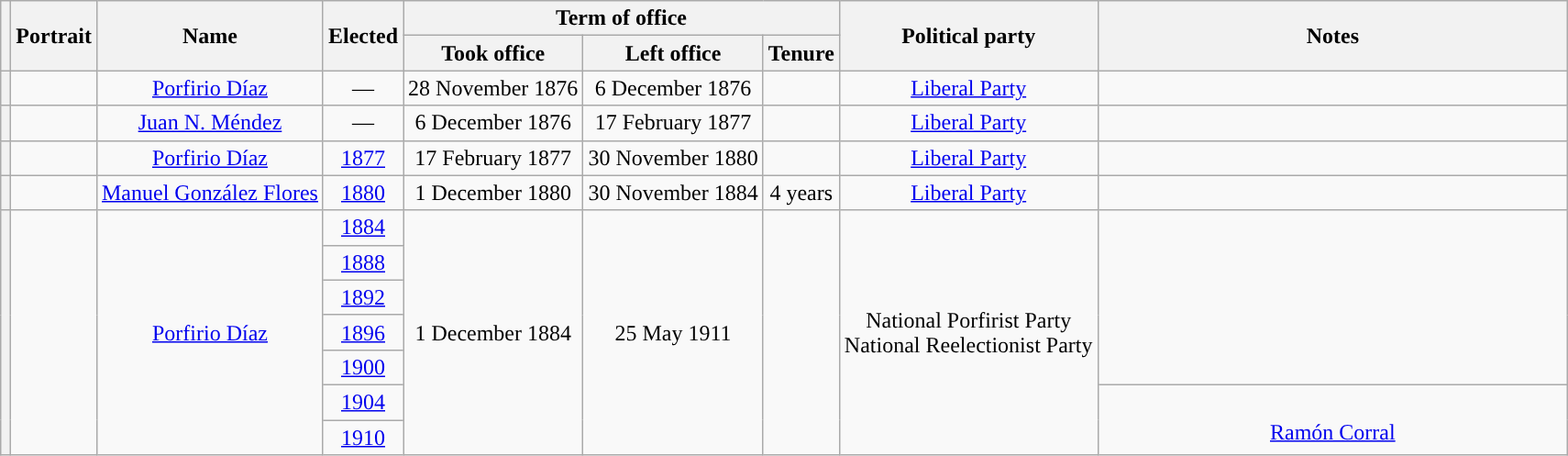<table class="wikitable" style="text-align:center;">
<tr>
<th rowspan="2"></th>
<th rowspan="2">Portrait</th>
<th rowspan="2">Name<br></th>
<th rowspan="2">Elected</th>
<th colspan="3">Term of office</th>
<th rowspan="2">Political party</th>
<th rowspan="2">Notes</th>
</tr>
<tr>
<th>Took office</th>
<th>Left office</th>
<th>Tenure</th>
</tr>
<tr>
<th style="background:"></th>
<td></td>
<td><a href='#'>Porfirio Díaz</a><br></td>
<td>—</td>
<td>28 November 1876</td>
<td>6 December 1876</td>
<td></td>
<td><a href='#'>Liberal Party</a></td>
<td style="width:30%;"></td>
</tr>
<tr>
<th style="background:"></th>
<td></td>
<td><a href='#'>Juan N. Méndez</a><br></td>
<td>—</td>
<td>6 December 1876</td>
<td>17 February 1877</td>
<td></td>
<td><a href='#'>Liberal Party</a></td>
<td></td>
</tr>
<tr>
<th style="background:"></th>
<td></td>
<td><a href='#'>Porfirio Díaz</a><br></td>
<td><a href='#'>1877</a></td>
<td>17 February 1877</td>
<td>30 November 1880</td>
<td></td>
<td><a href='#'>Liberal Party</a></td>
<td></td>
</tr>
<tr>
<th style="background:"></th>
<td></td>
<td><a href='#'>Manuel González Flores</a><br></td>
<td><a href='#'>1880</a></td>
<td>1 December 1880</td>
<td>30 November 1884</td>
<td>4 years</td>
<td><a href='#'>Liberal Party</a></td>
<td></td>
</tr>
<tr>
<th rowspan="7" style="background:"></th>
<td rowspan="7"></td>
<td rowspan="7"><a href='#'>Porfirio Díaz</a><br></td>
<td><a href='#'>1884</a></td>
<td rowspan="7">1 December 1884</td>
<td rowspan="7">25 May 1911</td>
<td rowspan="7"></td>
<td rowspan="7">National Porfirist Party<br>National Reelectionist Party</td>
<td rowspan="5"></td>
</tr>
<tr>
<td><a href='#'>1888</a></td>
</tr>
<tr>
<td><a href='#'>1892</a></td>
</tr>
<tr>
<td><a href='#'>1896</a></td>
</tr>
<tr>
<td><a href='#'>1900</a></td>
</tr>
<tr>
<td><a href='#'>1904</a></td>
<td rowspan="2"><br><a href='#'>Ramón Corral</a><br></td>
</tr>
<tr>
<td><a href='#'>1910</a></td>
</tr>
</table>
